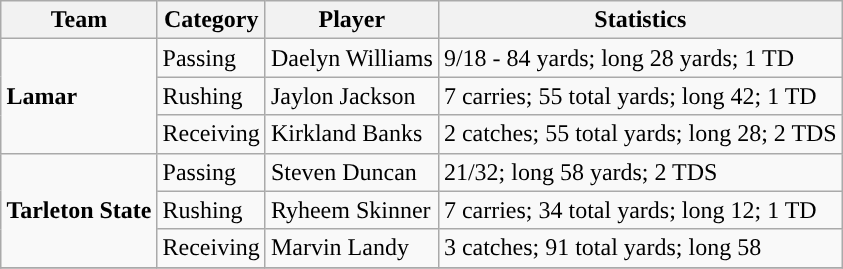<table class="wikitable" style="float: right;">
<tr>
<th>Team</th>
<th>Category</th>
<th>Player</th>
<th>Statistics</th>
</tr>
<tr>
<td rowspan=3><strong>Lamar</strong></td>
<td>Passing</td>
<td>Daelyn Williams</td>
<td>9/18 - 84 yards; long 28 yards; 1 TD</td>
</tr>
<tr>
<td>Rushing</td>
<td>Jaylon Jackson</td>
<td>7 carries; 55 total yards; long 42; 1 TD</td>
</tr>
<tr>
<td>Receiving</td>
<td>Kirkland Banks</td>
<td>2 catches; 55 total yards; long 28; 2 TDS</td>
</tr>
<tr>
<td rowspan=3><strong>Tarleton State</strong></td>
<td>Passing</td>
<td>Steven Duncan</td>
<td>21/32; long 58 yards; 2 TDS</td>
</tr>
<tr>
<td>Rushing</td>
<td>Ryheem Skinner</td>
<td>7 carries; 34 total yards; long 12; 1 TD</td>
</tr>
<tr>
<td>Receiving</td>
<td>Marvin Landy</td>
<td>3 catches; 91 total yards; long 58</td>
</tr>
<tr>
</tr>
</table>
